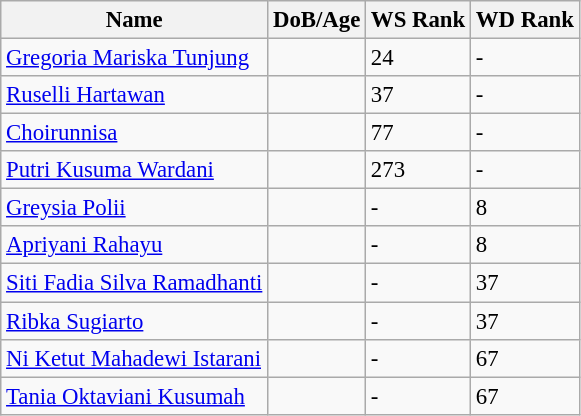<table class="wikitable" style="text-align: left; font-size:95%;">
<tr>
<th>Name</th>
<th>DoB/Age</th>
<th>WS Rank</th>
<th>WD Rank</th>
</tr>
<tr>
<td><a href='#'>Gregoria Mariska Tunjung</a></td>
<td></td>
<td>24</td>
<td>-</td>
</tr>
<tr>
<td><a href='#'>Ruselli Hartawan</a></td>
<td></td>
<td>37</td>
<td>-</td>
</tr>
<tr>
<td><a href='#'>Choirunnisa</a></td>
<td></td>
<td>77</td>
<td>-</td>
</tr>
<tr>
<td><a href='#'>Putri Kusuma Wardani</a></td>
<td></td>
<td>273</td>
<td>-</td>
</tr>
<tr>
<td><a href='#'>Greysia Polii</a></td>
<td></td>
<td>-</td>
<td>8</td>
</tr>
<tr>
<td><a href='#'>Apriyani Rahayu</a></td>
<td></td>
<td>-</td>
<td>8</td>
</tr>
<tr>
<td><a href='#'>Siti Fadia Silva Ramadhanti</a></td>
<td></td>
<td>-</td>
<td>37</td>
</tr>
<tr>
<td><a href='#'>Ribka Sugiarto</a></td>
<td></td>
<td>-</td>
<td>37</td>
</tr>
<tr>
<td><a href='#'>Ni Ketut Mahadewi Istarani</a></td>
<td></td>
<td>-</td>
<td>67</td>
</tr>
<tr>
<td><a href='#'>Tania Oktaviani Kusumah</a></td>
<td></td>
<td>-</td>
<td>67</td>
</tr>
</table>
